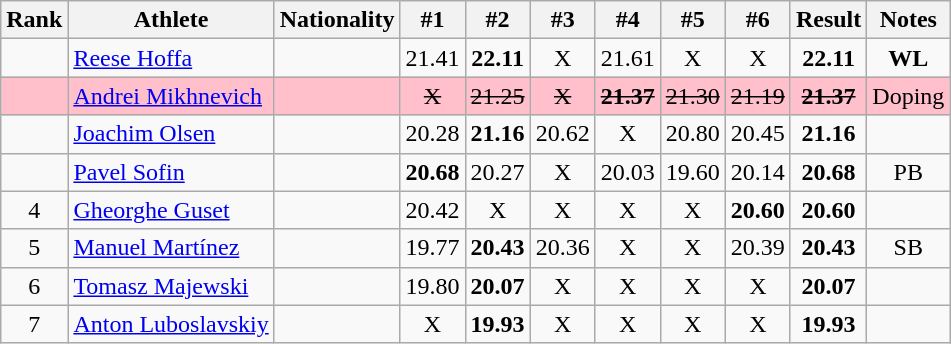<table class="wikitable" style="text-align:center">
<tr>
<th>Rank</th>
<th>Athlete</th>
<th>Nationality</th>
<th>#1</th>
<th>#2</th>
<th>#3</th>
<th>#4</th>
<th>#5</th>
<th>#6</th>
<th>Result</th>
<th>Notes</th>
</tr>
<tr>
<td></td>
<td align=left><a href='#'>Reese Hoffa</a></td>
<td align=left></td>
<td>21.41</td>
<td><strong>22.11</strong></td>
<td>X</td>
<td>21.61</td>
<td>X</td>
<td>X</td>
<td><strong>22.11</strong></td>
<td><strong>WL</strong></td>
</tr>
<tr bgcolor=pink>
<td></td>
<td align=left><a href='#'>Andrei Mikhnevich</a></td>
<td align=left></td>
<td><s>X </s></td>
<td><s>21.25 </s></td>
<td><s>X </s></td>
<td><s><strong>21.37</strong> </s></td>
<td><s>21.30 </s></td>
<td><s>21.19 </s></td>
<td><s><strong>21.37</strong> </s></td>
<td>Doping</td>
</tr>
<tr>
<td></td>
<td align=left><a href='#'>Joachim Olsen</a></td>
<td align=left></td>
<td>20.28</td>
<td><strong>21.16</strong></td>
<td>20.62</td>
<td>X</td>
<td>20.80</td>
<td>20.45</td>
<td><strong>21.16</strong></td>
<td></td>
</tr>
<tr>
<td></td>
<td align=left><a href='#'>Pavel Sofin</a></td>
<td align=left></td>
<td><strong>20.68</strong></td>
<td>20.27</td>
<td>X</td>
<td>20.03</td>
<td>19.60</td>
<td>20.14</td>
<td><strong>20.68</strong></td>
<td>PB</td>
</tr>
<tr>
<td>4</td>
<td align=left><a href='#'>Gheorghe Guset</a></td>
<td align=left></td>
<td>20.42</td>
<td>X</td>
<td>X</td>
<td>X</td>
<td>X</td>
<td><strong>20.60</strong></td>
<td><strong>20.60</strong></td>
<td></td>
</tr>
<tr>
<td>5</td>
<td align=left><a href='#'>Manuel Martínez</a></td>
<td align=left></td>
<td>19.77</td>
<td><strong>20.43</strong></td>
<td>20.36</td>
<td>X</td>
<td>X</td>
<td>20.39</td>
<td><strong>20.43</strong></td>
<td>SB</td>
</tr>
<tr>
<td>6</td>
<td align=left><a href='#'>Tomasz Majewski</a></td>
<td align=left></td>
<td>19.80</td>
<td><strong>20.07</strong></td>
<td>X</td>
<td>X</td>
<td>X</td>
<td>X</td>
<td><strong>20.07</strong></td>
<td></td>
</tr>
<tr>
<td>7</td>
<td align=left><a href='#'>Anton Luboslavskiy</a></td>
<td align=left></td>
<td>X</td>
<td><strong>19.93</strong></td>
<td>X</td>
<td>X</td>
<td>X</td>
<td>X</td>
<td><strong>19.93</strong></td>
<td></td>
</tr>
</table>
